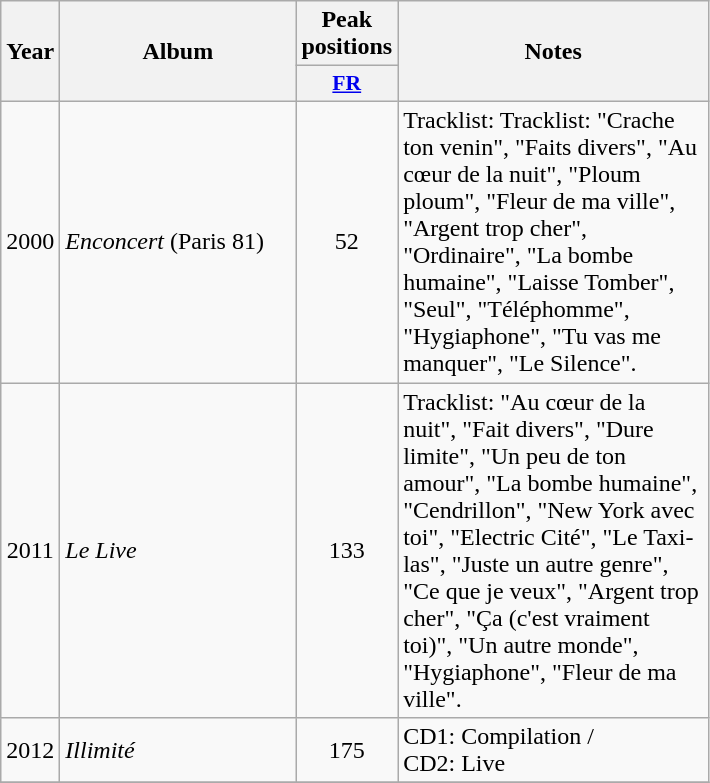<table class="wikitable">
<tr>
<th rowspan="2" style="text-align:center; width:10px;">Year</th>
<th rowspan="2" style="text-align:center; width:150px;">Album</th>
<th style="text-align:center; width:20px;" colspan=1>Peak positions</th>
<th rowspan="2" style="text-align:center; width:200px;">Notes</th>
</tr>
<tr>
<th scope="col" style="width:3em;font-size:90%;"><a href='#'>FR</a><br></th>
</tr>
<tr>
<td style="text-align:center;">2000</td>
<td><em>Enconcert</em> (Paris 81)</td>
<td style="text-align:center;">52</td>
<td>Tracklist: Tracklist: "Crache ton venin", "Faits divers", "Au cœur de la nuit", "Ploum ploum", "Fleur de ma ville", "Argent trop cher", "Ordinaire", "La bombe humaine", "Laisse Tomber", "Seul", "Téléphomme", "Hygiaphone", "Tu vas me manquer", "Le Silence".</td>
</tr>
<tr>
<td style="text-align:center;">2011</td>
<td><em>Le Live</em></td>
<td style="text-align:center;">133</td>
<td>Tracklist: "Au cœur de la nuit", "Fait divers", "Dure limite", "Un peu de ton amour", "La bombe humaine", "Cendrillon", "New York avec toi", "Electric Cité", "Le Taxi-las", "Juste un autre genre", "Ce que je veux", "Argent trop cher", "Ça (c'est vraiment toi)", "Un autre monde", "Hygiaphone", "Fleur de ma ville".</td>
</tr>
<tr>
<td style="text-align:center;">2012</td>
<td><em>Illimité</em></td>
<td style="text-align:center;">175</td>
<td>CD1: Compilation / <br>CD2: Live</td>
</tr>
<tr>
</tr>
</table>
